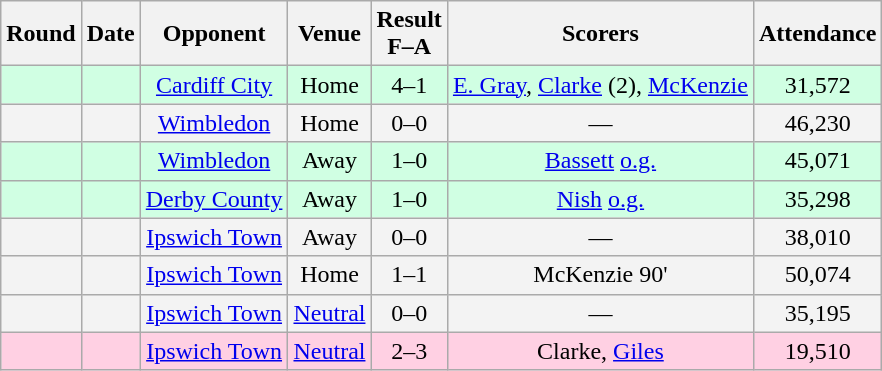<table class="wikitable sortable" style="text-align:center;">
<tr>
<th>Round</th>
<th>Date</th>
<th>Opponent</th>
<th>Venue</th>
<th>Result<br>F–A</th>
<th class=unsortable>Scorers</th>
<th>Attendance</th>
</tr>
<tr style="background-color: #d0ffe3;">
<td></td>
<td></td>
<td><a href='#'>Cardiff City</a></td>
<td>Home</td>
<td>4–1</td>
<td><a href='#'>E. Gray</a>, <a href='#'>Clarke</a> (2), <a href='#'>McKenzie</a></td>
<td>31,572</td>
</tr>
<tr style="background-color: #f3f3f3;">
<td></td>
<td></td>
<td><a href='#'>Wimbledon</a></td>
<td>Home</td>
<td>0–0</td>
<td>—</td>
<td>46,230</td>
</tr>
<tr style="background-color: #d0ffe3;">
<td></td>
<td></td>
<td><a href='#'>Wimbledon</a></td>
<td>Away</td>
<td>1–0</td>
<td><a href='#'>Bassett</a> <a href='#'>o.g.</a></td>
<td>45,071</td>
</tr>
<tr style="background-color: #d0ffe3;">
<td></td>
<td></td>
<td><a href='#'>Derby County</a></td>
<td>Away</td>
<td>1–0</td>
<td><a href='#'>Nish</a> <a href='#'>o.g.</a></td>
<td>35,298</td>
</tr>
<tr style="background-color: #f3f3f3;">
<td></td>
<td></td>
<td><a href='#'>Ipswich Town</a></td>
<td>Away</td>
<td>0–0</td>
<td>—</td>
<td>38,010</td>
</tr>
<tr style="background-color: #f3f3f3;">
<td></td>
<td></td>
<td><a href='#'>Ipswich Town</a></td>
<td>Home</td>
<td>1–1 </td>
<td>McKenzie 90'</td>
<td>50,074</td>
</tr>
<tr style="background-color: #f3f3f3;">
<td></td>
<td></td>
<td><a href='#'>Ipswich Town</a></td>
<td><a href='#'>Neutral</a></td>
<td>0–0 </td>
<td>—</td>
<td>35,195</td>
</tr>
<tr style="background-color: #ffd0e3;">
<td></td>
<td></td>
<td><a href='#'>Ipswich Town</a></td>
<td><a href='#'>Neutral</a></td>
<td>2–3</td>
<td>Clarke, <a href='#'>Giles</a></td>
<td>19,510</td>
</tr>
</table>
